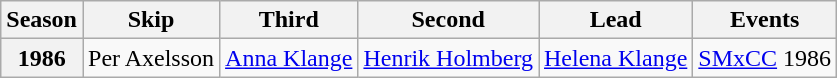<table class="wikitable">
<tr>
<th scope="col">Season</th>
<th scope="col">Skip</th>
<th scope="col">Third</th>
<th scope="col">Second</th>
<th scope="col">Lead</th>
<th scope="col">Events</th>
</tr>
<tr>
<th scope="row">1986</th>
<td>Per Axelsson</td>
<td><a href='#'>Anna Klange</a></td>
<td><a href='#'>Henrik Holmberg</a></td>
<td><a href='#'>Helena Klange</a></td>
<td><a href='#'>SMxCC</a> 1986 </td>
</tr>
</table>
